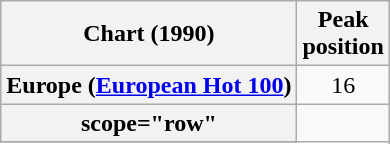<table class="wikitable plainrowheaders sortable" style="text-align:center;">
<tr>
<th>Chart (1990)</th>
<th>Peak<br>position</th>
</tr>
<tr>
<th scope="row">Europe (<a href='#'>European Hot 100</a>)</th>
<td align="center">16</td>
</tr>
<tr>
<th>scope="row"</th>
</tr>
<tr>
</tr>
</table>
